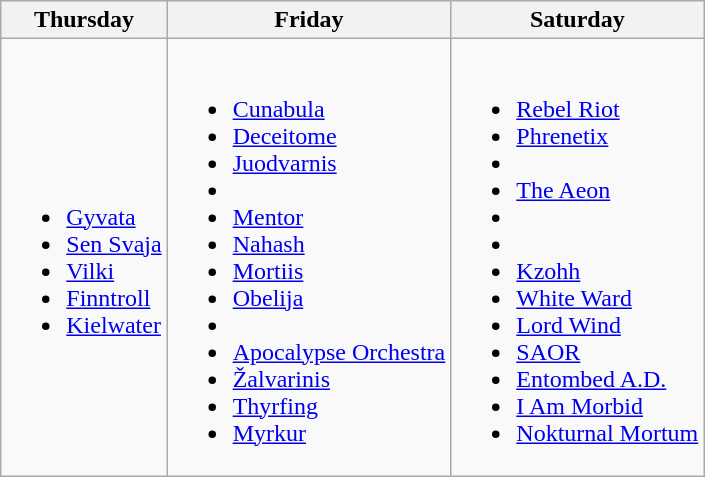<table class="wikitable">
<tr>
<th>Thursday</th>
<th>Friday</th>
<th>Saturday</th>
</tr>
<tr>
<td><br><ul><li> <a href='#'>Gyvata</a></li><li> <a href='#'>Sen Svaja</a></li><li> <a href='#'>Vilki</a></li><li> <a href='#'>Finntroll</a></li><li> <a href='#'>Kielwater</a></li></ul></td>
<td><br><ul><li> <a href='#'>Cunabula</a></li><li> <a href='#'>Deceitome</a></li><li> <a href='#'>Juodvarnis</a></li><li> </li><li> <a href='#'>Mentor</a></li><li> <a href='#'>Nahash</a></li><li> <a href='#'>Mortiis</a></li><li> <a href='#'>Obelija</a></li><li> </li><li> <a href='#'>Apocalypse Orchestra</a></li><li> <a href='#'>Žalvarinis</a></li><li> <a href='#'>Thyrfing</a></li><li> <a href='#'>Myrkur</a></li></ul></td>
<td><br><ul><li> <a href='#'>Rebel Riot</a></li><li> <a href='#'>Phrenetix</a></li><li> </li><li> <a href='#'>The Aeon</a></li><li> </li><li> </li><li> <a href='#'>Kzohh</a></li><li> <a href='#'>White Ward</a></li><li> <a href='#'>Lord Wind</a></li><li> <a href='#'>SAOR</a></li><li> <a href='#'>Entombed A.D.</a></li><li> <a href='#'>I Am Morbid</a></li><li> <a href='#'>Nokturnal Mortum</a></li></ul></td>
</tr>
</table>
